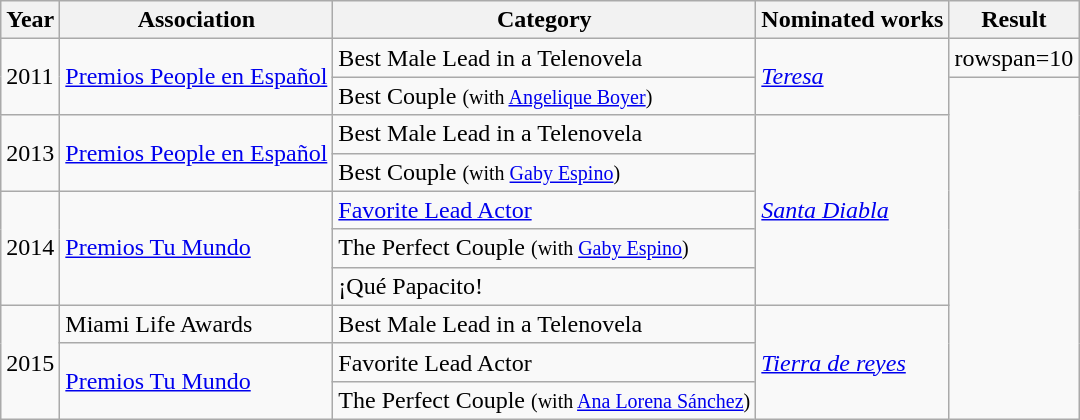<table class="wikitable sortable">
<tr>
<th>Year</th>
<th>Association</th>
<th>Category</th>
<th>Nominated works</th>
<th>Result</th>
</tr>
<tr>
<td rowspan=2>2011</td>
<td rowspan=2><a href='#'>Premios People en Español</a></td>
<td>Best Male Lead in a Telenovela</td>
<td rowspan=2><em><a href='#'>Teresa</a></em></td>
<td>rowspan=10 </td>
</tr>
<tr>
<td>Best Couple <small>(with <a href='#'>Angelique Boyer</a>)</small></td>
</tr>
<tr>
<td rowspan=2>2013</td>
<td rowspan=2><a href='#'>Premios People en Español</a></td>
<td>Best Male Lead in a Telenovela</td>
<td rowspan=5><em><a href='#'>Santa Diabla</a></em></td>
</tr>
<tr>
<td>Best Couple <small>(with <a href='#'>Gaby Espino</a>)</small></td>
</tr>
<tr>
<td rowspan=3>2014</td>
<td rowspan=3><a href='#'>Premios Tu Mundo</a></td>
<td><a href='#'>Favorite Lead Actor</a></td>
</tr>
<tr>
<td>The Perfect Couple <small>(with <a href='#'>Gaby Espino</a>)</small></td>
</tr>
<tr>
<td>¡Qué Papacito!</td>
</tr>
<tr>
<td rowspan=6>2015</td>
<td>Miami Life Awards</td>
<td>Best Male Lead in a Telenovela</td>
<td rowspan=5><em><a href='#'>Tierra de reyes</a></em></td>
</tr>
<tr>
<td rowspan=6><a href='#'>Premios Tu Mundo</a></td>
<td>Favorite Lead Actor</td>
</tr>
<tr>
<td>The Perfect Couple <small>(with <a href='#'>Ana Lorena Sánchez</a>)</small></td>
</tr>
</table>
